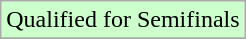<table class="wikitable">
<tr width=10px bgcolor="#ccffcc">
<td>Qualified for Semifinals</td>
</tr>
<tr>
</tr>
</table>
